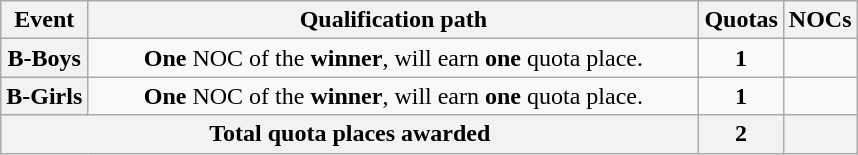<table class="wikitable sortable" align="center">
<tr>
<th>Event</th>
<th width=400>Qualification path</th>
<th>Quotas</th>
<th>NOCs</th>
</tr>
<tr>
<th>B-Boys</th>
<td align=center><strong>One</strong> NOC of the <strong>winner</strong>, will earn <strong>one</strong> quota place.</td>
<td align=center><strong>1</strong></td>
<td></td>
</tr>
<tr>
<th>B-Girls</th>
<td align=center><strong>One</strong> NOC of the <strong>winner</strong>, will earn <strong>one</strong> quota place.</td>
<td align=center><strong>1</strong></td>
<td></td>
</tr>
<tr>
<th colspan="2">Total quota places awarded</th>
<th align=center><strong>2</strong></th>
<th></th>
</tr>
</table>
